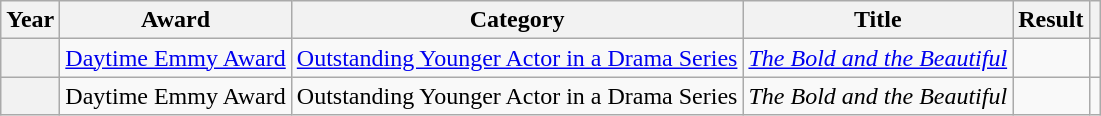<table class="wikitable sortable plainrowheaders">
<tr>
<th scope="col">Year</th>
<th scope="col">Award</th>
<th scope="col">Category</th>
<th scope="col">Title</th>
<th scope="col">Result</th>
<th scope="col" class="unsortable"></th>
</tr>
<tr>
<th scope="row"></th>
<td><a href='#'>Daytime Emmy Award</a></td>
<td><a href='#'>Outstanding Younger Actor in a Drama Series</a></td>
<td><em><a href='#'>The Bold and the Beautiful</a></em></td>
<td></td>
<td></td>
</tr>
<tr>
<th scope="row"></th>
<td>Daytime Emmy Award</td>
<td>Outstanding Younger Actor in a Drama Series</td>
<td><em>The Bold and the Beautiful</em></td>
<td></td>
<td></td>
</tr>
</table>
